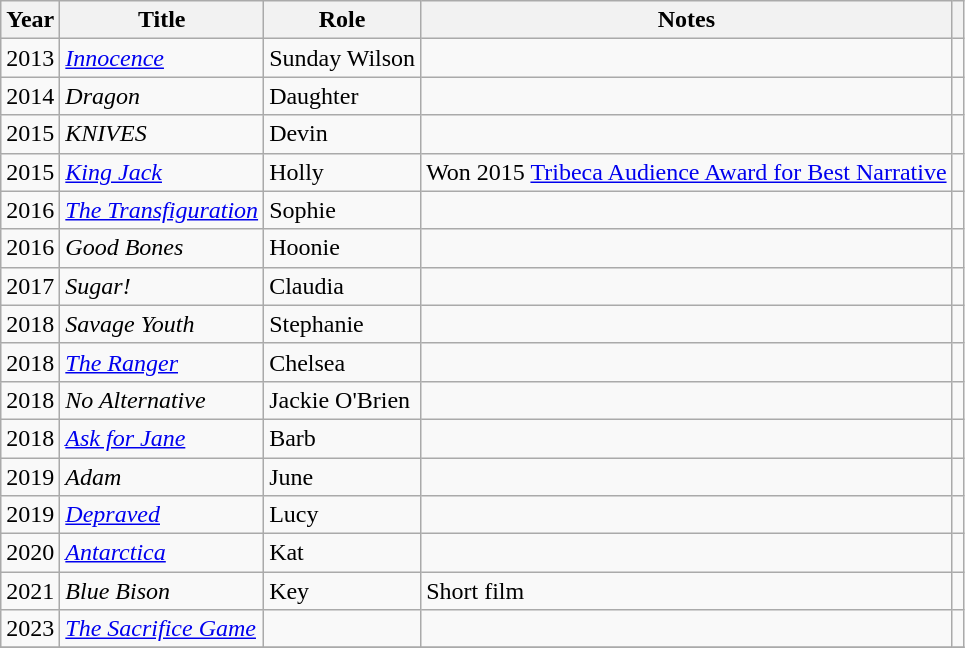<table class="wikitable">
<tr>
<th>Year</th>
<th>Title</th>
<th>Role</th>
<th class=unsortable>Notes</th>
<th class=unsortable></th>
</tr>
<tr>
<td>2013</td>
<td><em><a href='#'>Innocence</a></em></td>
<td>Sunday Wilson</td>
<td></td>
<td></td>
</tr>
<tr>
<td>2014</td>
<td><em>Dragon</em></td>
<td>Daughter</td>
<td></td>
<td></td>
</tr>
<tr>
<td>2015</td>
<td><em>KNIVES</em></td>
<td>Devin</td>
<td></td>
<td></td>
</tr>
<tr>
<td>2015</td>
<td><em><a href='#'>King Jack</a></em></td>
<td>Holly</td>
<td>Won 2015 <a href='#'>Tribeca Audience Award for Best Narrative</a></td>
<td></td>
</tr>
<tr>
<td>2016</td>
<td><em><a href='#'>The Transfiguration</a></em></td>
<td>Sophie</td>
<td></td>
<td></td>
</tr>
<tr>
<td>2016</td>
<td><em>Good Bones</em></td>
<td>Hoonie</td>
<td></td>
<td></td>
</tr>
<tr>
<td>2017</td>
<td><em>Sugar!</em></td>
<td>Claudia</td>
<td></td>
<td></td>
</tr>
<tr>
<td>2018</td>
<td><em>Savage Youth</em></td>
<td>Stephanie</td>
<td></td>
<td></td>
</tr>
<tr>
<td>2018</td>
<td><a href='#'><em>The Ranger</em></a></td>
<td>Chelsea</td>
<td></td>
<td></td>
</tr>
<tr>
<td>2018</td>
<td><em>No Alternative</em></td>
<td>Jackie O'Brien</td>
<td></td>
<td></td>
</tr>
<tr>
<td>2018</td>
<td><em><a href='#'>Ask for Jane</a></em></td>
<td>Barb</td>
<td></td>
<td></td>
</tr>
<tr>
<td>2019</td>
<td><em>Adam</em></td>
<td>June</td>
<td></td>
<td></td>
</tr>
<tr>
<td>2019</td>
<td><em><a href='#'>Depraved</a></em></td>
<td>Lucy</td>
<td></td>
<td></td>
</tr>
<tr>
<td>2020</td>
<td><em><a href='#'>Antarctica</a></em></td>
<td>Kat</td>
<td></td>
<td></td>
</tr>
<tr>
<td>2021</td>
<td><em>Blue Bison</em></td>
<td>Key</td>
<td>Short film</td>
<td></td>
</tr>
<tr>
<td>2023</td>
<td><em><a href='#'>The Sacrifice Game</a></em></td>
<td></td>
<td></td>
<td></td>
</tr>
<tr>
</tr>
</table>
